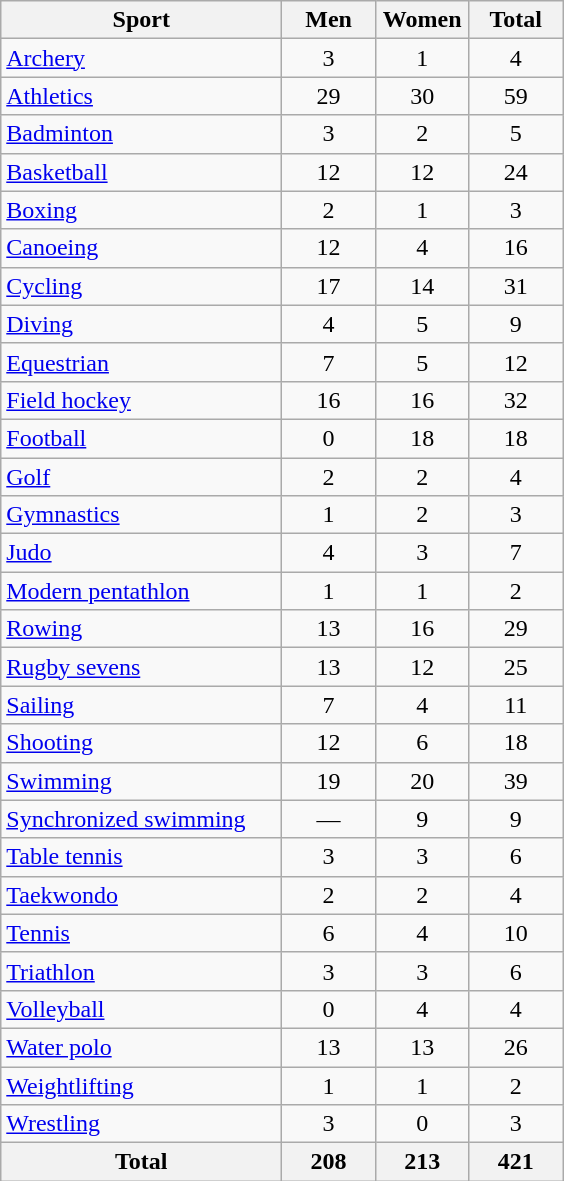<table class="wikitable sortable" style="text-align:center;">
<tr>
<th width=180>Sport</th>
<th width=55>Men</th>
<th width=55>Women</th>
<th width=55>Total</th>
</tr>
<tr>
<td align=left><a href='#'>Archery</a></td>
<td>3</td>
<td>1</td>
<td>4</td>
</tr>
<tr>
<td align=left><a href='#'>Athletics</a></td>
<td>29</td>
<td>30</td>
<td>59</td>
</tr>
<tr>
<td align=left><a href='#'>Badminton</a></td>
<td>3</td>
<td>2</td>
<td>5</td>
</tr>
<tr>
<td align=left><a href='#'>Basketball</a></td>
<td>12</td>
<td>12</td>
<td>24</td>
</tr>
<tr>
<td align=left><a href='#'>Boxing</a></td>
<td>2</td>
<td>1</td>
<td>3</td>
</tr>
<tr>
<td align=left><a href='#'>Canoeing</a></td>
<td>12</td>
<td>4</td>
<td>16</td>
</tr>
<tr>
<td align=left><a href='#'>Cycling</a></td>
<td>17</td>
<td>14</td>
<td>31</td>
</tr>
<tr>
<td align=left><a href='#'>Diving</a></td>
<td>4</td>
<td>5</td>
<td>9</td>
</tr>
<tr>
<td align=left><a href='#'>Equestrian</a></td>
<td>7</td>
<td>5</td>
<td>12</td>
</tr>
<tr>
<td align=left><a href='#'>Field hockey</a></td>
<td>16</td>
<td>16</td>
<td>32</td>
</tr>
<tr>
<td align=left><a href='#'>Football</a></td>
<td>0</td>
<td>18</td>
<td>18</td>
</tr>
<tr>
<td align=left><a href='#'>Golf</a></td>
<td>2</td>
<td>2</td>
<td>4</td>
</tr>
<tr>
<td align=left><a href='#'>Gymnastics</a></td>
<td>1</td>
<td>2</td>
<td>3</td>
</tr>
<tr>
<td align=left><a href='#'>Judo</a></td>
<td>4</td>
<td>3</td>
<td>7</td>
</tr>
<tr>
<td align=left><a href='#'>Modern pentathlon</a></td>
<td>1</td>
<td>1</td>
<td>2</td>
</tr>
<tr>
<td align=left><a href='#'>Rowing</a></td>
<td>13</td>
<td>16</td>
<td>29</td>
</tr>
<tr>
<td align=left><a href='#'>Rugby sevens</a></td>
<td>13</td>
<td>12</td>
<td>25</td>
</tr>
<tr>
<td align=left><a href='#'>Sailing</a></td>
<td>7</td>
<td>4</td>
<td>11</td>
</tr>
<tr>
<td align=left><a href='#'>Shooting</a></td>
<td>12</td>
<td>6</td>
<td>18</td>
</tr>
<tr>
<td align=left><a href='#'>Swimming</a></td>
<td>19</td>
<td>20</td>
<td>39</td>
</tr>
<tr>
<td align=left><a href='#'>Synchronized swimming</a></td>
<td>—</td>
<td>9</td>
<td>9</td>
</tr>
<tr>
<td align=left><a href='#'>Table tennis</a></td>
<td>3</td>
<td>3</td>
<td>6</td>
</tr>
<tr>
<td align=left><a href='#'>Taekwondo</a></td>
<td>2</td>
<td>2</td>
<td>4</td>
</tr>
<tr>
<td align=left><a href='#'>Tennis</a></td>
<td>6</td>
<td>4</td>
<td>10</td>
</tr>
<tr>
<td align=left><a href='#'>Triathlon</a></td>
<td>3</td>
<td>3</td>
<td>6</td>
</tr>
<tr>
<td align=left><a href='#'>Volleyball</a></td>
<td>0</td>
<td>4</td>
<td>4</td>
</tr>
<tr>
<td align=left><a href='#'>Water polo</a></td>
<td>13</td>
<td>13</td>
<td>26</td>
</tr>
<tr>
<td align=left><a href='#'>Weightlifting</a></td>
<td>1</td>
<td>1</td>
<td>2</td>
</tr>
<tr>
<td align=left><a href='#'>Wrestling</a></td>
<td>3</td>
<td>0</td>
<td>3</td>
</tr>
<tr>
<th>Total</th>
<th>208</th>
<th>213</th>
<th>421</th>
</tr>
</table>
